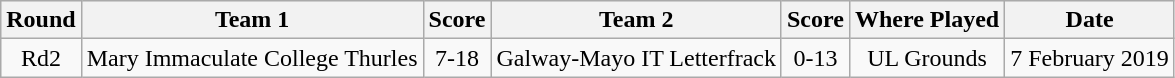<table class="wikitable">
<tr style="background:#efefef">
<th>Round</th>
<th>Team 1</th>
<th>Score</th>
<th>Team 2</th>
<th>Score</th>
<th>Where Played</th>
<th>Date</th>
</tr>
<tr align="center">
<td>Rd2</td>
<td>Mary Immaculate College Thurles</td>
<td>7-18</td>
<td>Galway-Mayo IT Letterfrack</td>
<td>0-13</td>
<td>UL Grounds</td>
<td>7 February 2019</td>
</tr>
</table>
